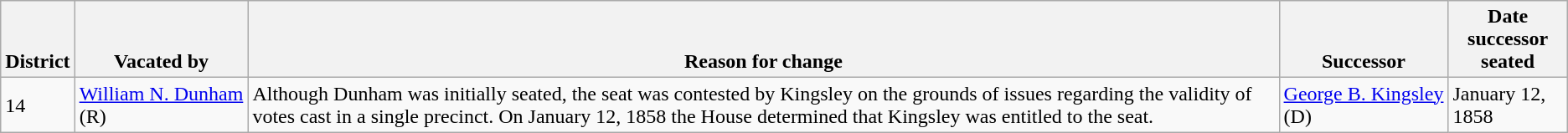<table class="wikitable sortable">
<tr style="vertical-align:bottom;">
<th>District</th>
<th>Vacated by</th>
<th>Reason for change</th>
<th>Successor</th>
<th>Date successor<br>seated</th>
</tr>
<tr>
<td>14</td>
<td nowrap ><a href='#'>William N. Dunham</a><br>(R)</td>
<td>Although Dunham was initially seated, the seat was contested by Kingsley on the grounds of issues regarding the validity of votes cast in a single precinct. On January 12, 1858 the House determined that Kingsley was entitled to the seat.</td>
<td nowrap ><a href='#'>George B. Kingsley</a><br>(D)</td>
<td>January 12, 1858</td>
</tr>
</table>
